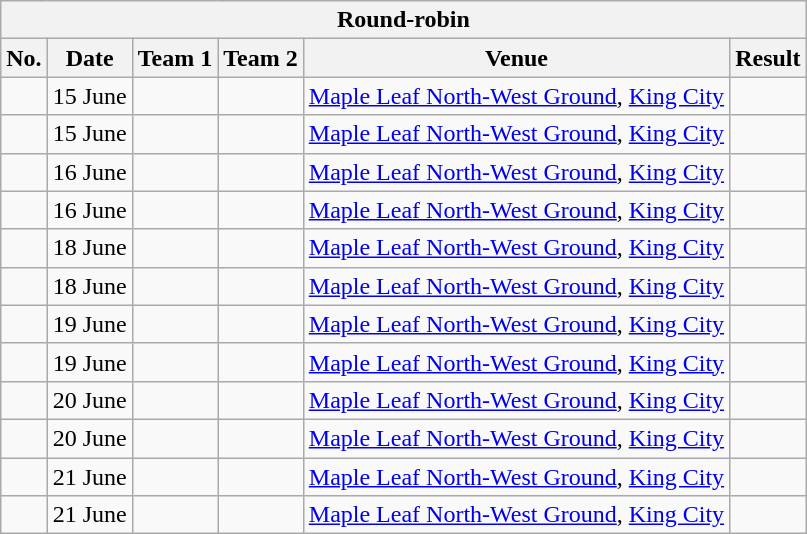<table class="wikitable">
<tr>
<th colspan="6">Round-robin</th>
</tr>
<tr>
<th>No.</th>
<th>Date</th>
<th>Team 1</th>
<th>Team 2</th>
<th>Venue</th>
<th>Result</th>
</tr>
<tr>
<td></td>
<td>15 June</td>
<td></td>
<td></td>
<td><a href='#'>Maple Leaf North-West Ground</a>, <a href='#'>King City</a></td>
<td></td>
</tr>
<tr>
<td></td>
<td>15 June</td>
<td></td>
<td></td>
<td><a href='#'>Maple Leaf North-West Ground</a>, <a href='#'>King City</a></td>
<td></td>
</tr>
<tr>
<td></td>
<td>16 June</td>
<td></td>
<td></td>
<td><a href='#'>Maple Leaf North-West Ground</a>, <a href='#'>King City</a></td>
<td></td>
</tr>
<tr>
<td></td>
<td>16 June</td>
<td></td>
<td></td>
<td><a href='#'>Maple Leaf North-West Ground</a>, <a href='#'>King City</a></td>
<td></td>
</tr>
<tr>
<td></td>
<td>18 June</td>
<td></td>
<td></td>
<td><a href='#'>Maple Leaf North-West Ground</a>, <a href='#'>King City</a></td>
<td></td>
</tr>
<tr>
<td></td>
<td>18 June</td>
<td></td>
<td></td>
<td><a href='#'>Maple Leaf North-West Ground</a>, <a href='#'>King City</a></td>
<td></td>
</tr>
<tr>
<td></td>
<td>19 June</td>
<td></td>
<td></td>
<td><a href='#'>Maple Leaf North-West Ground</a>, <a href='#'>King City</a></td>
<td></td>
</tr>
<tr>
<td></td>
<td>19 June</td>
<td></td>
<td></td>
<td><a href='#'>Maple Leaf North-West Ground</a>, <a href='#'>King City</a></td>
<td></td>
</tr>
<tr>
<td></td>
<td>20 June</td>
<td></td>
<td></td>
<td><a href='#'>Maple Leaf North-West Ground</a>, <a href='#'>King City</a></td>
<td></td>
</tr>
<tr>
<td></td>
<td>20 June</td>
<td></td>
<td></td>
<td><a href='#'>Maple Leaf North-West Ground</a>, <a href='#'>King City</a></td>
<td></td>
</tr>
<tr>
<td></td>
<td>21 June</td>
<td></td>
<td></td>
<td><a href='#'>Maple Leaf North-West Ground</a>, <a href='#'>King City</a></td>
<td></td>
</tr>
<tr>
<td></td>
<td>21 June</td>
<td></td>
<td></td>
<td><a href='#'>Maple Leaf North-West Ground</a>, <a href='#'>King City</a></td>
<td></td>
</tr>
</table>
